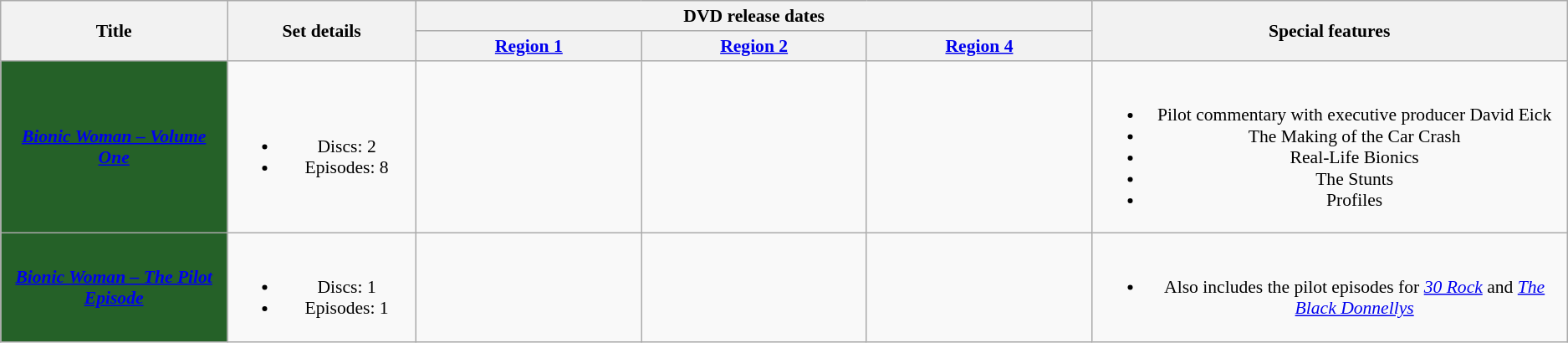<table class="wikitable plainrowheaders" style="font-size:90%; text-align: center">
<tr>
<th scope="col" rowspan="2">Title</th>
<th scope="col" rowspan="2" style="width: 10em;">Set details</th>
<th scope="col" colspan="3">DVD release dates</th>
<th scope="col" rowspan="2">Special features</th>
</tr>
<tr>
<th scope="col" style="width: 12em; font-size: 100%;"><a href='#'>Region 1</a></th>
<th scope="col" style="width: 12em; font-size: 100%;"><a href='#'>Region 2</a></th>
<th scope="col" style="width: 12em; font-size: 100%;"><a href='#'>Region 4</a></th>
</tr>
<tr>
<th scope="row" style="text-align:center; background:#256128;"><em><a href='#'><span>Bionic Woman – Volume One</span></a></em></th>
<td><br><ul><li>Discs: 2</li><li>Episodes: 8</li></ul></td>
<td></td>
<td></td>
<td></td>
<td><br><ul><li>Pilot commentary with executive producer David Eick</li><li>The Making of the Car Crash</li><li>Real-Life Bionics</li><li>The Stunts</li><li>Profiles</li></ul></td>
</tr>
<tr>
<th scope="row" style="text-align:center; background:#256128;"><em><a href='#'><span>Bionic Woman – The Pilot Episode</span></a></em></th>
<td><br><ul><li>Discs: 1</li><li>Episodes: 1</li></ul></td>
<td></td>
<td></td>
<td></td>
<td><br><ul><li>Also includes the pilot episodes for <em><a href='#'>30 Rock</a></em> and <em><a href='#'>The Black Donnellys</a></em></li></ul></td>
</tr>
</table>
